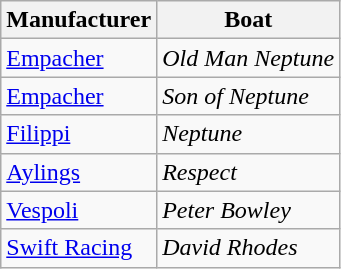<table class="wikitable">
<tr>
<th>Manufacturer</th>
<th>Boat</th>
</tr>
<tr>
<td><a href='#'>Empacher</a></td>
<td><em>Old Man Neptune</em></td>
</tr>
<tr>
<td><a href='#'>Empacher</a></td>
<td><em>Son of Neptune</em></td>
</tr>
<tr>
<td><a href='#'>Filippi</a></td>
<td><em>Neptune</em></td>
</tr>
<tr>
<td><a href='#'>Aylings</a></td>
<td><em>Respect</em></td>
</tr>
<tr>
<td><a href='#'>Vespoli</a></td>
<td><em>Peter Bowley</em></td>
</tr>
<tr>
<td><a href='#'>Swift Racing</a></td>
<td><em>David Rhodes</em></td>
</tr>
</table>
